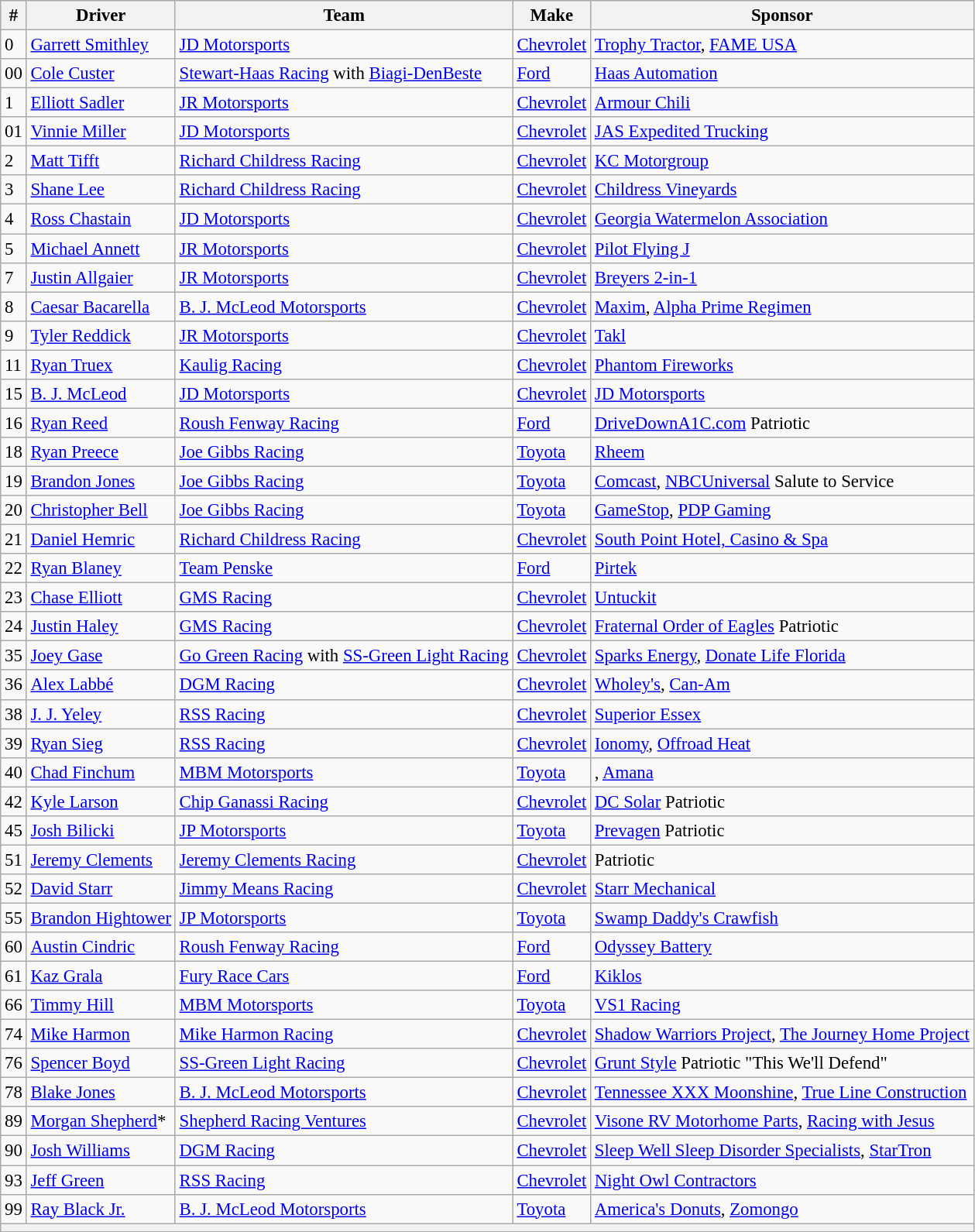<table class="wikitable" style="font-size:95%">
<tr>
<th>#</th>
<th>Driver</th>
<th>Team</th>
<th>Make</th>
<th>Sponsor</th>
</tr>
<tr>
<td>0</td>
<td><a href='#'>Garrett Smithley</a></td>
<td><a href='#'>JD Motorsports</a></td>
<td><a href='#'>Chevrolet</a></td>
<td><a href='#'>Trophy Tractor</a>, <a href='#'>FAME USA</a></td>
</tr>
<tr>
<td>00</td>
<td><a href='#'>Cole Custer</a></td>
<td><a href='#'>Stewart-Haas Racing</a> with <a href='#'>Biagi-DenBeste</a></td>
<td><a href='#'>Ford</a></td>
<td><a href='#'>Haas Automation</a></td>
</tr>
<tr>
<td>1</td>
<td><a href='#'>Elliott Sadler</a></td>
<td><a href='#'>JR Motorsports</a></td>
<td><a href='#'>Chevrolet</a></td>
<td><a href='#'>Armour Chili</a></td>
</tr>
<tr>
<td>01</td>
<td><a href='#'>Vinnie Miller</a></td>
<td><a href='#'>JD Motorsports</a></td>
<td><a href='#'>Chevrolet</a></td>
<td><a href='#'>JAS Expedited Trucking</a></td>
</tr>
<tr>
<td>2</td>
<td><a href='#'>Matt Tifft</a></td>
<td><a href='#'>Richard Childress Racing</a></td>
<td><a href='#'>Chevrolet</a></td>
<td><a href='#'>KC Motorgroup</a></td>
</tr>
<tr>
<td>3</td>
<td><a href='#'>Shane Lee</a></td>
<td><a href='#'>Richard Childress Racing</a></td>
<td><a href='#'>Chevrolet</a></td>
<td><a href='#'>Childress Vineyards</a></td>
</tr>
<tr>
<td>4</td>
<td><a href='#'>Ross Chastain</a></td>
<td><a href='#'>JD Motorsports</a></td>
<td><a href='#'>Chevrolet</a></td>
<td><a href='#'>Georgia Watermelon Association</a></td>
</tr>
<tr>
<td>5</td>
<td><a href='#'>Michael Annett</a></td>
<td><a href='#'>JR Motorsports</a></td>
<td><a href='#'>Chevrolet</a></td>
<td><a href='#'>Pilot Flying J</a></td>
</tr>
<tr>
<td>7</td>
<td><a href='#'>Justin Allgaier</a></td>
<td><a href='#'>JR Motorsports</a></td>
<td><a href='#'>Chevrolet</a></td>
<td><a href='#'>Breyers 2-in-1</a></td>
</tr>
<tr>
<td>8</td>
<td><a href='#'>Caesar Bacarella</a></td>
<td><a href='#'>B. J. McLeod Motorsports</a></td>
<td><a href='#'>Chevrolet</a></td>
<td><a href='#'>Maxim</a>, <a href='#'>Alpha Prime Regimen</a></td>
</tr>
<tr>
<td>9</td>
<td><a href='#'>Tyler Reddick</a></td>
<td><a href='#'>JR Motorsports</a></td>
<td><a href='#'>Chevrolet</a></td>
<td><a href='#'>Takl</a></td>
</tr>
<tr>
<td>11</td>
<td><a href='#'>Ryan Truex</a></td>
<td><a href='#'>Kaulig Racing</a></td>
<td><a href='#'>Chevrolet</a></td>
<td><a href='#'>Phantom Fireworks</a></td>
</tr>
<tr>
<td>15</td>
<td><a href='#'>B. J. McLeod</a></td>
<td><a href='#'>JD Motorsports</a></td>
<td><a href='#'>Chevrolet</a></td>
<td><a href='#'>JD Motorsports</a></td>
</tr>
<tr>
<td>16</td>
<td><a href='#'>Ryan Reed</a></td>
<td><a href='#'>Roush Fenway Racing</a></td>
<td><a href='#'>Ford</a></td>
<td><a href='#'>DriveDownA1C.com</a> Patriotic</td>
</tr>
<tr>
<td>18</td>
<td><a href='#'>Ryan Preece</a></td>
<td><a href='#'>Joe Gibbs Racing</a></td>
<td><a href='#'>Toyota</a></td>
<td><a href='#'>Rheem</a></td>
</tr>
<tr>
<td>19</td>
<td><a href='#'>Brandon Jones</a></td>
<td><a href='#'>Joe Gibbs Racing</a></td>
<td><a href='#'>Toyota</a></td>
<td><a href='#'>Comcast</a>, <a href='#'>NBCUniversal</a> Salute to Service</td>
</tr>
<tr>
<td>20</td>
<td><a href='#'>Christopher Bell</a></td>
<td><a href='#'>Joe Gibbs Racing</a></td>
<td><a href='#'>Toyota</a></td>
<td><a href='#'>GameStop</a>, <a href='#'>PDP Gaming</a></td>
</tr>
<tr>
<td>21</td>
<td><a href='#'>Daniel Hemric</a></td>
<td><a href='#'>Richard Childress Racing</a></td>
<td><a href='#'>Chevrolet</a></td>
<td><a href='#'>South Point Hotel, Casino & Spa</a></td>
</tr>
<tr>
<td>22</td>
<td><a href='#'>Ryan Blaney</a></td>
<td><a href='#'>Team Penske</a></td>
<td><a href='#'>Ford</a></td>
<td><a href='#'>Pirtek</a></td>
</tr>
<tr>
<td>23</td>
<td><a href='#'>Chase Elliott</a></td>
<td><a href='#'>GMS Racing</a></td>
<td><a href='#'>Chevrolet</a></td>
<td><a href='#'>Untuckit</a></td>
</tr>
<tr>
<td>24</td>
<td><a href='#'>Justin Haley</a></td>
<td><a href='#'>GMS Racing</a></td>
<td><a href='#'>Chevrolet</a></td>
<td><a href='#'>Fraternal Order of Eagles</a> Patriotic</td>
</tr>
<tr>
<td>35</td>
<td><a href='#'>Joey Gase</a></td>
<td><a href='#'>Go Green Racing</a> with <a href='#'>SS-Green Light Racing</a></td>
<td><a href='#'>Chevrolet</a></td>
<td><a href='#'>Sparks Energy</a>, <a href='#'>Donate Life Florida</a></td>
</tr>
<tr>
<td>36</td>
<td><a href='#'>Alex Labbé</a></td>
<td><a href='#'>DGM Racing</a></td>
<td><a href='#'>Chevrolet</a></td>
<td><a href='#'>Wholey's</a>, <a href='#'>Can-Am</a></td>
</tr>
<tr>
<td>38</td>
<td><a href='#'>J. J. Yeley</a></td>
<td><a href='#'>RSS Racing</a></td>
<td><a href='#'>Chevrolet</a></td>
<td><a href='#'>Superior Essex</a></td>
</tr>
<tr>
<td>39</td>
<td><a href='#'>Ryan Sieg</a></td>
<td><a href='#'>RSS Racing</a></td>
<td><a href='#'>Chevrolet</a></td>
<td><a href='#'>Ionomy</a>, <a href='#'>Offroad Heat</a></td>
</tr>
<tr>
<td>40</td>
<td><a href='#'>Chad Finchum</a></td>
<td><a href='#'>MBM Motorsports</a></td>
<td><a href='#'>Toyota</a></td>
<td>, <a href='#'>Amana</a></td>
</tr>
<tr>
<td>42</td>
<td><a href='#'>Kyle Larson</a></td>
<td><a href='#'>Chip Ganassi Racing</a></td>
<td><a href='#'>Chevrolet</a></td>
<td><a href='#'>DC Solar</a> Patriotic</td>
</tr>
<tr>
<td>45</td>
<td><a href='#'>Josh Bilicki</a></td>
<td><a href='#'>JP Motorsports</a></td>
<td><a href='#'>Toyota</a></td>
<td><a href='#'>Prevagen</a> Patriotic</td>
</tr>
<tr>
<td>51</td>
<td><a href='#'>Jeremy Clements</a></td>
<td><a href='#'>Jeremy Clements Racing</a></td>
<td><a href='#'>Chevrolet</a></td>
<td> Patriotic</td>
</tr>
<tr>
<td>52</td>
<td><a href='#'>David Starr</a></td>
<td><a href='#'>Jimmy Means Racing</a></td>
<td><a href='#'>Chevrolet</a></td>
<td><a href='#'>Starr Mechanical</a></td>
</tr>
<tr>
<td>55</td>
<td><a href='#'>Brandon Hightower</a></td>
<td><a href='#'>JP Motorsports</a></td>
<td><a href='#'>Toyota</a></td>
<td><a href='#'>Swamp Daddy's Crawfish</a></td>
</tr>
<tr>
<td>60</td>
<td><a href='#'>Austin Cindric</a></td>
<td><a href='#'>Roush Fenway Racing</a></td>
<td><a href='#'>Ford</a></td>
<td><a href='#'>Odyssey Battery</a></td>
</tr>
<tr>
<td>61</td>
<td><a href='#'>Kaz Grala</a></td>
<td><a href='#'>Fury Race Cars</a></td>
<td><a href='#'>Ford</a></td>
<td><a href='#'>Kiklos</a></td>
</tr>
<tr>
<td>66</td>
<td><a href='#'>Timmy Hill</a></td>
<td><a href='#'>MBM Motorsports</a></td>
<td><a href='#'>Toyota</a></td>
<td><a href='#'>VS1 Racing</a></td>
</tr>
<tr>
<td>74</td>
<td><a href='#'>Mike Harmon</a></td>
<td><a href='#'>Mike Harmon Racing</a></td>
<td><a href='#'>Chevrolet</a></td>
<td><a href='#'>Shadow Warriors Project</a>, <a href='#'>The Journey Home Project</a></td>
</tr>
<tr>
<td>76</td>
<td><a href='#'>Spencer Boyd</a></td>
<td><a href='#'>SS-Green Light Racing</a></td>
<td><a href='#'>Chevrolet</a></td>
<td><a href='#'>Grunt Style</a> Patriotic "This We'll Defend"</td>
</tr>
<tr>
<td>78</td>
<td><a href='#'>Blake Jones</a></td>
<td><a href='#'>B. J. McLeod Motorsports</a></td>
<td><a href='#'>Chevrolet</a></td>
<td><a href='#'>Tennessee XXX Moonshine</a>, <a href='#'>True Line Construction</a></td>
</tr>
<tr>
<td>89</td>
<td><a href='#'>Morgan Shepherd</a>*</td>
<td><a href='#'>Shepherd Racing Ventures</a></td>
<td><a href='#'>Chevrolet</a></td>
<td><a href='#'>Visone RV Motorhome Parts</a>, <a href='#'>Racing with Jesus</a></td>
</tr>
<tr>
<td>90</td>
<td><a href='#'>Josh Williams</a></td>
<td><a href='#'>DGM Racing</a></td>
<td><a href='#'>Chevrolet</a></td>
<td><a href='#'>Sleep Well Sleep Disorder Specialists</a>, <a href='#'>StarTron</a></td>
</tr>
<tr>
<td>93</td>
<td><a href='#'>Jeff Green</a></td>
<td><a href='#'>RSS Racing</a></td>
<td><a href='#'>Chevrolet</a></td>
<td><a href='#'>Night Owl Contractors</a></td>
</tr>
<tr>
<td>99</td>
<td><a href='#'>Ray Black Jr.</a></td>
<td><a href='#'>B. J. McLeod Motorsports</a></td>
<td><a href='#'>Toyota</a></td>
<td><a href='#'>America's Donuts</a>, <a href='#'>Zomongo</a></td>
</tr>
<tr>
<th colspan="5"></th>
</tr>
</table>
